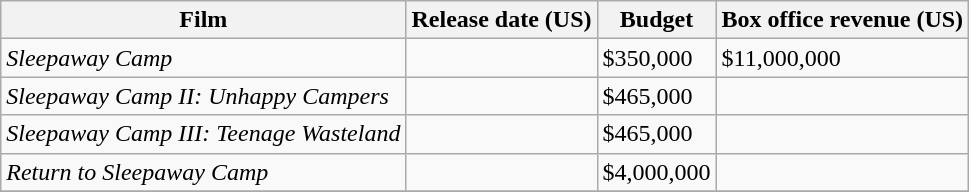<table class="wikitable">
<tr>
<th rowspan="1"><strong>Film</strong></th>
<th rowspan="1"><strong>Release date (US)</strong></th>
<th rowspan="1"><strong>Budget</strong></th>
<th rowspan="1"><strong>Box office revenue (US)</strong></th>
</tr>
<tr>
<td><em>Sleepaway Camp</em></td>
<td></td>
<td>$350,000</td>
<td>$11,000,000</td>
</tr>
<tr>
<td><em>Sleepaway Camp II: Unhappy Campers</em></td>
<td></td>
<td>$465,000</td>
<td></td>
</tr>
<tr>
<td><em>Sleepaway Camp III: Teenage Wasteland</em></td>
<td></td>
<td>$465,000</td>
<td></td>
</tr>
<tr>
<td><em>Return to Sleepaway Camp</em></td>
<td></td>
<td>$4,000,000</td>
<td></td>
</tr>
<tr>
</tr>
</table>
